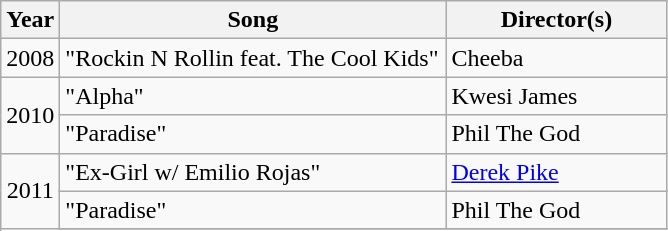<table class="wikitable">
<tr>
<th align="center" width="5">Year</th>
<th width="250" width="210">Song</th>
<th width="140">Director(s)</th>
</tr>
<tr>
<td rowspan="1" align="center">2008</td>
<td>"Rockin N Rollin feat. The Cool Kids"</td>
<td>Cheeba</td>
</tr>
<tr>
<td rowspan="2" align="center">2010</td>
<td>"Alpha"</td>
<td>Kwesi James</td>
</tr>
<tr>
<td>"Paradise"</td>
<td>Phil The God</td>
</tr>
<tr>
<td rowspan="3" align="center">2011</td>
<td>"Ex-Girl w/ Emilio Rojas"</td>
<td><a href='#'>Derek Pike</a></td>
</tr>
<tr>
<td>"Paradise"</td>
<td>Phil The God</td>
</tr>
<tr>
</tr>
</table>
